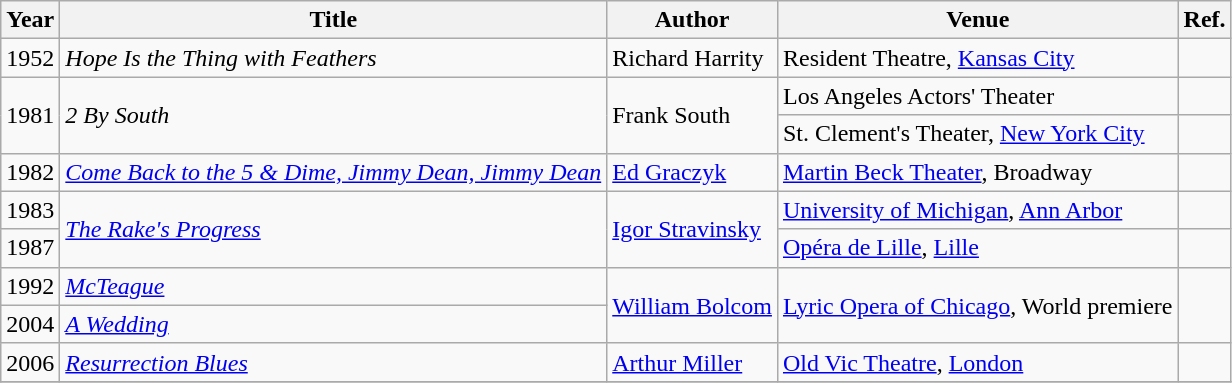<table class="wikitable">
<tr>
<th>Year</th>
<th>Title</th>
<th>Author</th>
<th>Venue</th>
<th>Ref.</th>
</tr>
<tr>
<td>1952</td>
<td><em>Hope Is the Thing with Feathers</em></td>
<td>Richard Harrity</td>
<td>Resident Theatre, <a href='#'>Kansas City</a></td>
<td></td>
</tr>
<tr>
<td rowspan="2">1981</td>
<td rowspan="2"><em>2 By South</em></td>
<td rowspan="2">Frank South</td>
<td>Los Angeles Actors' Theater</td>
<td></td>
</tr>
<tr>
<td>St. Clement's Theater, <a href='#'>New York City</a></td>
<td></td>
</tr>
<tr>
<td>1982</td>
<td><em><a href='#'>Come Back to the 5 & Dime, Jimmy Dean, Jimmy Dean</a></em></td>
<td><a href='#'>Ed Graczyk</a></td>
<td><a href='#'>Martin Beck Theater</a>, Broadway</td>
<td></td>
</tr>
<tr>
<td>1983</td>
<td rowspan="2"><em><a href='#'>The Rake's Progress</a></em></td>
<td rowspan="2"><a href='#'>Igor Stravinsky</a></td>
<td><a href='#'>University of Michigan</a>, <a href='#'>Ann Arbor</a></td>
<td></td>
</tr>
<tr>
<td>1987</td>
<td><a href='#'>Opéra de Lille</a>, <a href='#'>Lille</a></td>
<td></td>
</tr>
<tr>
<td>1992</td>
<td><em><a href='#'>McTeague</a></em></td>
<td rowspan="2"><a href='#'>William Bolcom</a></td>
<td rowspan="2"><a href='#'>Lyric Opera of Chicago</a>, World premiere</td>
</tr>
<tr>
<td>2004</td>
<td><em><a href='#'>A Wedding</a></em></td>
</tr>
<tr>
<td>2006</td>
<td><em><a href='#'>Resurrection Blues</a></em></td>
<td><a href='#'>Arthur Miller</a></td>
<td><a href='#'>Old Vic Theatre</a>, <a href='#'>London</a></td>
<td></td>
</tr>
<tr>
</tr>
</table>
